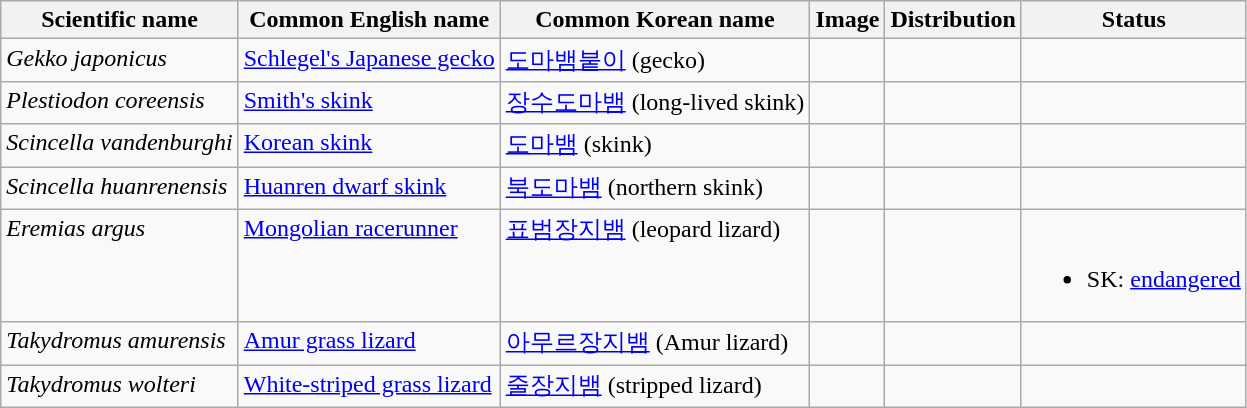<table class="wikitable">
<tr>
<th>Scientific name</th>
<th>Common English name</th>
<th>Common Korean name</th>
<th>Image</th>
<th>Distribution</th>
<th>Status</th>
</tr>
<tr valign="top">
<td><em>Gekko japonicus</em></td>
<td><a href='#'>Schlegel's Japanese gecko</a></td>
<td><a href='#'>도마뱀붙이</a> (gecko)</td>
<td></td>
<td></td>
<td></td>
</tr>
<tr valign="top">
<td><em>Plestiodon coreensis</em></td>
<td><a href='#'>Smith's skink</a></td>
<td><a href='#'>장수도마뱀</a> (long-lived skink)</td>
<td></td>
<td></td>
<td></td>
</tr>
<tr valign="top">
<td><em>Scincella vandenburghi</em></td>
<td><a href='#'>Korean skink</a></td>
<td><a href='#'>도마뱀</a> (skink)</td>
<td></td>
<td></td>
<td></td>
</tr>
<tr valign="top">
<td><em>Scincella huanrenensis</em></td>
<td><a href='#'>Huanren dwarf skink</a></td>
<td><a href='#'>북도마뱀</a> (northern skink)</td>
<td></td>
<td></td>
<td></td>
</tr>
<tr valign="top">
<td><em>Eremias argus</em></td>
<td><a href='#'>Mongolian racerunner</a></td>
<td><a href='#'>표범장지뱀</a> (leopard lizard)</td>
<td></td>
<td></td>
<td><br><ul><li>SK: <a href='#'>endangered</a></li></ul></td>
</tr>
<tr valign="top">
<td><em>Takydromus amurensis</em></td>
<td><a href='#'>Amur grass lizard</a></td>
<td><a href='#'>아무르장지뱀</a> (Amur lizard)</td>
<td></td>
<td></td>
<td></td>
</tr>
<tr valign="top">
<td><em>Takydromus wolteri</em></td>
<td><a href='#'>White-striped grass lizard</a></td>
<td><a href='#'>줄장지뱀</a> (stripped lizard)</td>
<td></td>
<td></td>
<td></td>
</tr>
</table>
